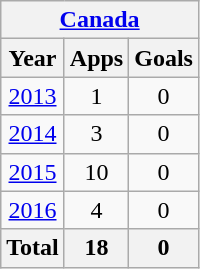<table class="wikitable" style="text-align:center">
<tr>
<th colspan=3><a href='#'>Canada</a></th>
</tr>
<tr>
<th>Year</th>
<th>Apps</th>
<th>Goals</th>
</tr>
<tr>
<td><a href='#'>2013</a></td>
<td>1</td>
<td>0</td>
</tr>
<tr>
<td><a href='#'>2014</a></td>
<td>3</td>
<td>0</td>
</tr>
<tr>
<td><a href='#'>2015</a></td>
<td>10</td>
<td>0</td>
</tr>
<tr>
<td><a href='#'>2016</a></td>
<td>4</td>
<td>0</td>
</tr>
<tr>
<th>Total</th>
<th>18</th>
<th>0</th>
</tr>
</table>
